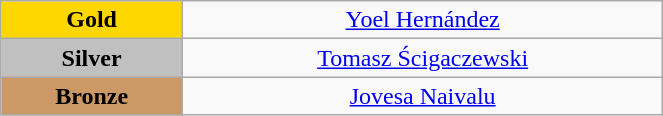<table class="wikitable" style="text-align:center; " width="35%">
<tr>
<td bgcolor="gold"><strong>Gold</strong></td>
<td><a href='#'>Yoel Hernández</a><br>  <small><em></em></small></td>
</tr>
<tr>
<td bgcolor="silver"><strong>Silver</strong></td>
<td><a href='#'>Tomasz Ścigaczewski</a><br>  <small><em></em></small></td>
</tr>
<tr>
<td bgcolor="CC9966"><strong>Bronze</strong></td>
<td><a href='#'>Jovesa Naivalu</a><br>  <small><em></em></small></td>
</tr>
</table>
